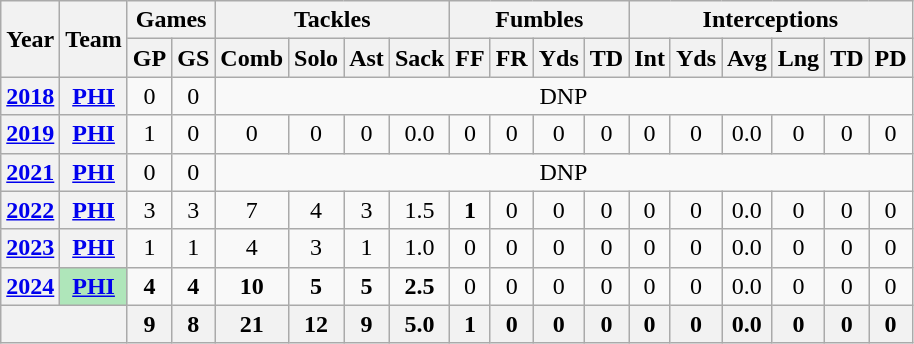<table class="wikitable" style="text-align:center">
<tr>
<th rowspan="2">Year</th>
<th rowspan="2">Team</th>
<th colspan="2">Games</th>
<th colspan="4">Tackles</th>
<th colspan="4">Fumbles</th>
<th colspan="6">Interceptions</th>
</tr>
<tr>
<th>GP</th>
<th>GS</th>
<th>Comb</th>
<th>Solo</th>
<th>Ast</th>
<th>Sack</th>
<th>FF</th>
<th>FR</th>
<th>Yds</th>
<th>TD</th>
<th>Int</th>
<th>Yds</th>
<th>Avg</th>
<th>Lng</th>
<th>TD</th>
<th>PD</th>
</tr>
<tr>
<th><a href='#'>2018</a></th>
<th><a href='#'>PHI</a></th>
<td>0</td>
<td>0</td>
<td colspan="14">DNP</td>
</tr>
<tr>
<th><a href='#'>2019</a></th>
<th><a href='#'>PHI</a></th>
<td>1</td>
<td>0</td>
<td>0</td>
<td>0</td>
<td>0</td>
<td>0.0</td>
<td>0</td>
<td>0</td>
<td>0</td>
<td>0</td>
<td>0</td>
<td>0</td>
<td>0.0</td>
<td>0</td>
<td>0</td>
<td>0</td>
</tr>
<tr>
<th><a href='#'>2021</a></th>
<th><a href='#'>PHI</a></th>
<td>0</td>
<td>0</td>
<td colspan="14">DNP</td>
</tr>
<tr>
<th><a href='#'>2022</a></th>
<th><a href='#'>PHI</a></th>
<td>3</td>
<td>3</td>
<td>7</td>
<td>4</td>
<td>3</td>
<td>1.5</td>
<td><strong>1</strong></td>
<td>0</td>
<td>0</td>
<td>0</td>
<td>0</td>
<td>0</td>
<td>0.0</td>
<td>0</td>
<td>0</td>
<td>0</td>
</tr>
<tr>
<th><a href='#'>2023</a></th>
<th><a href='#'>PHI</a></th>
<td>1</td>
<td>1</td>
<td>4</td>
<td>3</td>
<td>1</td>
<td>1.0</td>
<td>0</td>
<td>0</td>
<td>0</td>
<td>0</td>
<td>0</td>
<td>0</td>
<td>0.0</td>
<td>0</td>
<td>0</td>
<td>0</td>
</tr>
<tr>
<th><a href='#'>2024</a></th>
<th style="background:#afe6ba;"><a href='#'>PHI</a></th>
<td><strong>4</strong></td>
<td><strong>4</strong></td>
<td><strong>10</strong></td>
<td><strong>5</strong></td>
<td><strong>5</strong></td>
<td><strong>2.5</strong></td>
<td>0</td>
<td>0</td>
<td>0</td>
<td>0</td>
<td>0</td>
<td>0</td>
<td>0.0</td>
<td>0</td>
<td>0</td>
<td>0</td>
</tr>
<tr>
<th colspan="2"></th>
<th>9</th>
<th>8</th>
<th>21</th>
<th>12</th>
<th>9</th>
<th>5.0</th>
<th>1</th>
<th>0</th>
<th>0</th>
<th>0</th>
<th>0</th>
<th>0</th>
<th>0.0</th>
<th>0</th>
<th>0</th>
<th>0</th>
</tr>
</table>
